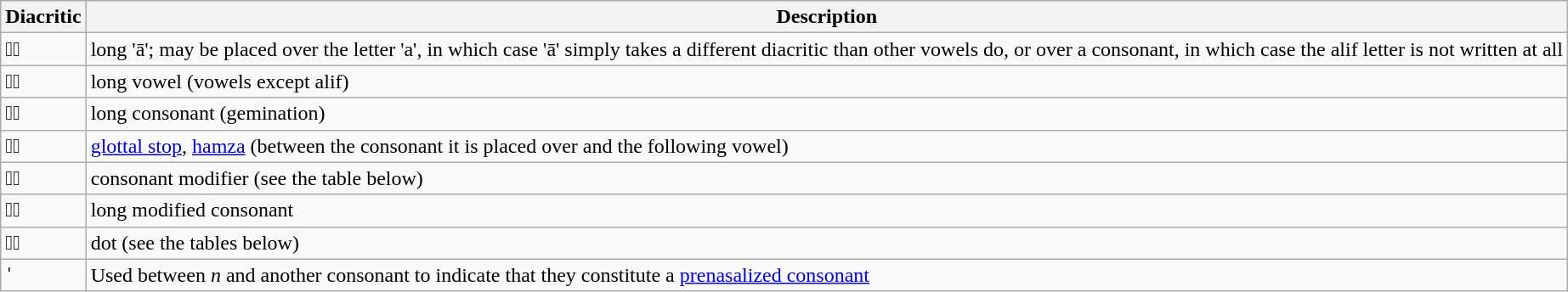<table class=wikitable>
<tr>
<th>Diacritic</th>
<th>Description</th>
</tr>
<tr>
<td>◌𞥄</td>
<td>long 'ā'; may be placed over the letter 'a', in which case 'ā' simply takes a different diacritic than other vowels do, or over a consonant, in which case the alif letter is not written at all</td>
</tr>
<tr>
<td>◌𞥅</td>
<td>long vowel (vowels except alif)</td>
</tr>
<tr>
<td>◌𞥆</td>
<td>long consonant (gemination)</td>
</tr>
<tr>
<td>◌𞥇</td>
<td><a href='#'>glottal stop</a>, <a href='#'>hamza</a> (between the consonant it is placed over and the following vowel)</td>
</tr>
<tr>
<td>◌𞥈</td>
<td>consonant modifier (see the table below)</td>
</tr>
<tr>
<td>◌𞥉</td>
<td>long modified consonant</td>
</tr>
<tr>
<td>◌𞥊</td>
<td>dot (see the tables below)</td>
</tr>
<tr>
<td>𞥋</td>
<td>Used between <em>n</em> and another consonant to indicate that they constitute a <a href='#'>prenasalized consonant</a></td>
</tr>
</table>
